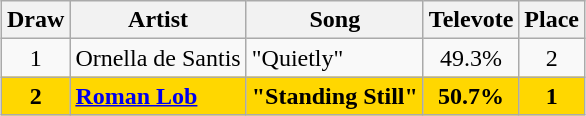<table class="sortable wikitable" style="margin: 1em auto 1em auto; text-align:center">
<tr>
<th>Draw</th>
<th>Artist</th>
<th>Song</th>
<th>Televote</th>
<th>Place</th>
</tr>
<tr>
<td>1</td>
<td align="left">Ornella de Santis</td>
<td align="left">"Quietly"</td>
<td>49.3%</td>
<td>2</td>
</tr>
<tr style="font-weight:bold; background:gold">
<td>2</td>
<td align="left"><a href='#'>Roman Lob</a></td>
<td align="left">"Standing Still"</td>
<td>50.7%</td>
<td>1</td>
</tr>
</table>
